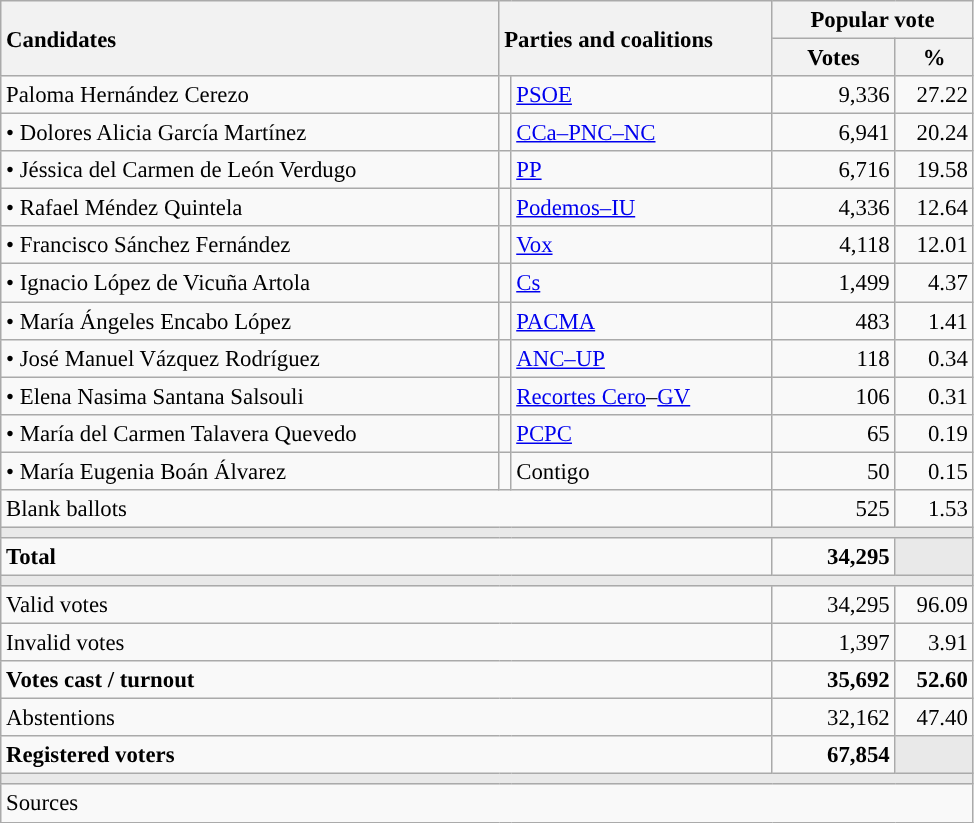<table class="wikitable" style="text-align:right; font-size:95%;">
<tr>
<th style="text-align:left;" rowspan="2" width="325">Candidates</th>
<th style="text-align:left;" rowspan="2" colspan="2" width="175">Parties and coalitions</th>
<th colspan="2">Popular vote</th>
</tr>
<tr>
<th width="75">Votes</th>
<th width="45">%</th>
</tr>
<tr>
<td align="left"> Paloma Hernández Cerezo</td>
<td width="1" style="color:inherit;background:"></td>
<td align="left"><a href='#'>PSOE</a></td>
<td>9,336</td>
<td>27.22</td>
</tr>
<tr>
<td align="left">• Dolores Alicia García Martínez</td>
<td style="color:inherit;background:"></td>
<td align="left"><a href='#'>CCa–PNC–NC</a></td>
<td>6,941</td>
<td>20.24</td>
</tr>
<tr>
<td align="left">• Jéssica del Carmen de León Verdugo</td>
<td style="color:inherit;background:"></td>
<td align="left"><a href='#'>PP</a></td>
<td>6,716</td>
<td>19.58</td>
</tr>
<tr>
<td align="left">• Rafael Méndez Quintela</td>
<td style="color:inherit;background:"></td>
<td align="left"><a href='#'>Podemos–IU</a></td>
<td>4,336</td>
<td>12.64</td>
</tr>
<tr>
<td align="left">• Francisco Sánchez Fernández</td>
<td style="color:inherit;background:"></td>
<td align="left"><a href='#'>Vox</a></td>
<td>4,118</td>
<td>12.01</td>
</tr>
<tr>
<td align="left">• Ignacio López de Vicuña Artola</td>
<td style="color:inherit;background:"></td>
<td align="left"><a href='#'>Cs</a></td>
<td>1,499</td>
<td>4.37</td>
</tr>
<tr>
<td align="left">• María Ángeles Encabo López</td>
<td style="color:inherit;background:"></td>
<td align="left"><a href='#'>PACMA</a></td>
<td>483</td>
<td>1.41</td>
</tr>
<tr>
<td align="left">• José Manuel Vázquez Rodríguez</td>
<td style="color:inherit;background:"></td>
<td align="left"><a href='#'>ANC–UP</a></td>
<td>118</td>
<td>0.34</td>
</tr>
<tr>
<td align="left">• Elena Nasima Santana Salsouli</td>
<td style="color:inherit;background:"></td>
<td align="left"><a href='#'>Recortes Cero</a>–<a href='#'>GV</a></td>
<td>106</td>
<td>0.31</td>
</tr>
<tr>
<td align="left">• María del Carmen Talavera Quevedo</td>
<td style="color:inherit;background:"></td>
<td align="left"><a href='#'>PCPC</a></td>
<td>65</td>
<td>0.19</td>
</tr>
<tr>
<td align="left">• María Eugenia Boán Álvarez</td>
<td style="color:inherit;background:"></td>
<td align="left">Contigo</td>
<td>50</td>
<td>0.15</td>
</tr>
<tr>
<td align="left" colspan="3">Blank ballots</td>
<td>525</td>
<td>1.53</td>
</tr>
<tr>
<td colspan="5" bgcolor="#E9E9E9"></td>
</tr>
<tr style="font-weight:bold;">
<td align="left" colspan="3">Total</td>
<td>34,295</td>
<td bgcolor="#E9E9E9"></td>
</tr>
<tr>
<td colspan="5" bgcolor="#E9E9E9"></td>
</tr>
<tr>
<td align="left" colspan="3">Valid votes</td>
<td>34,295</td>
<td>96.09</td>
</tr>
<tr>
<td align="left" colspan="3">Invalid votes</td>
<td>1,397</td>
<td>3.91</td>
</tr>
<tr style="font-weight:bold;">
<td align="left" colspan="3">Votes cast / turnout</td>
<td>35,692</td>
<td>52.60</td>
</tr>
<tr>
<td align="left" colspan="3">Abstentions</td>
<td>32,162</td>
<td>47.40</td>
</tr>
<tr style="font-weight:bold;">
<td align="left" colspan="3">Registered voters</td>
<td>67,854</td>
<td bgcolor="#E9E9E9"></td>
</tr>
<tr>
<td colspan="5" bgcolor="#E9E9E9"></td>
</tr>
<tr>
<td align="left" colspan="5">Sources</td>
</tr>
</table>
